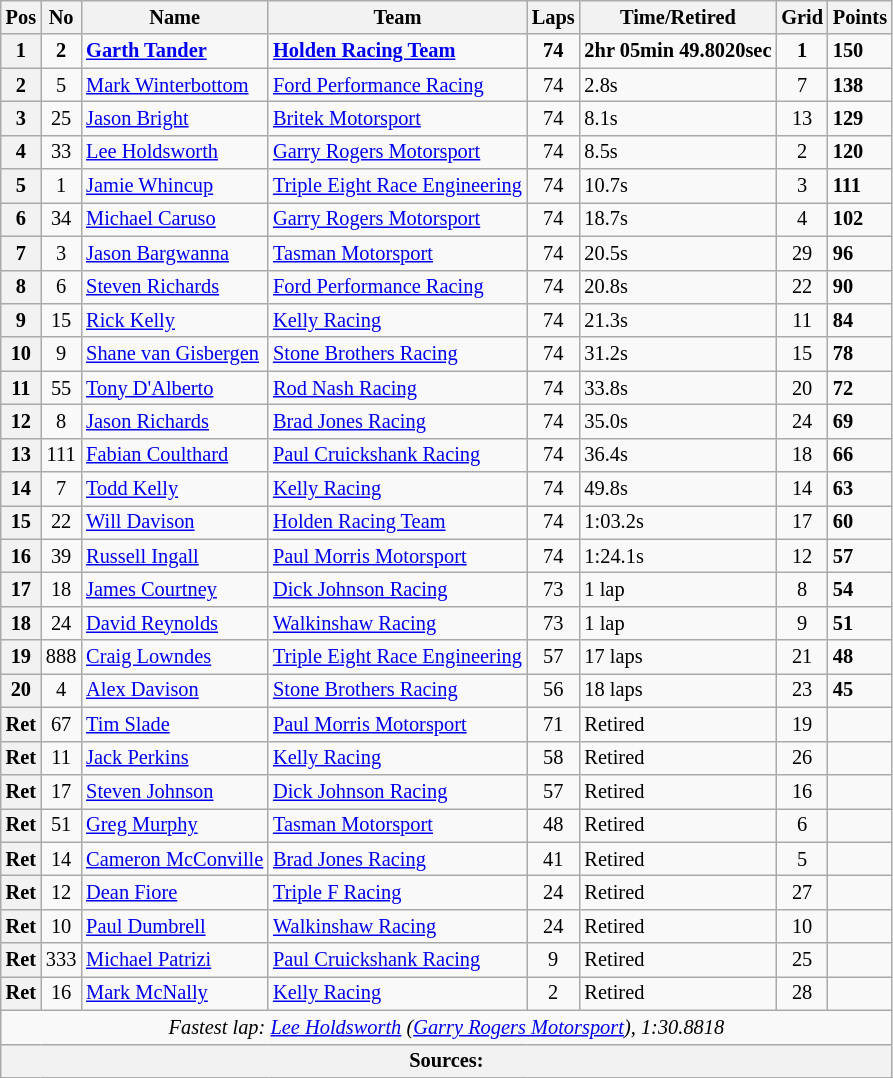<table class="wikitable" style="font-size: 85%;">
<tr>
<th>Pos</th>
<th>No</th>
<th>Name</th>
<th>Team</th>
<th>Laps</th>
<th>Time/Retired</th>
<th>Grid</th>
<th>Points</th>
</tr>
<tr>
<th>1</th>
<td align="center"><strong>2</strong></td>
<td><strong> <a href='#'>Garth Tander</a></strong></td>
<td><strong><a href='#'>Holden Racing Team</a></strong></td>
<td align="center"><strong>74</strong></td>
<td><strong>2hr 05min 49.8020sec</strong></td>
<td align="center"><strong>1</strong></td>
<td><strong>150</strong></td>
</tr>
<tr>
<th>2</th>
<td align="center">5</td>
<td> <a href='#'>Mark Winterbottom</a></td>
<td><a href='#'>Ford Performance Racing</a></td>
<td align="center">74</td>
<td>2.8s</td>
<td align="center">7</td>
<td><strong>138</strong></td>
</tr>
<tr>
<th>3</th>
<td align="center">25</td>
<td> <a href='#'>Jason Bright</a></td>
<td><a href='#'>Britek Motorsport</a></td>
<td align="center">74</td>
<td>8.1s</td>
<td align="center">13</td>
<td><strong>129</strong></td>
</tr>
<tr>
<th>4</th>
<td align="center">33</td>
<td> <a href='#'>Lee Holdsworth</a></td>
<td><a href='#'>Garry Rogers Motorsport</a></td>
<td align="center">74</td>
<td>8.5s</td>
<td align="center">2</td>
<td><strong>120</strong></td>
</tr>
<tr>
<th>5</th>
<td align="center">1</td>
<td> <a href='#'>Jamie Whincup</a></td>
<td><a href='#'>Triple Eight Race Engineering</a></td>
<td align="center">74</td>
<td>10.7s</td>
<td align="center">3</td>
<td><strong>111</strong></td>
</tr>
<tr>
<th>6</th>
<td align="center">34</td>
<td> <a href='#'>Michael Caruso</a></td>
<td><a href='#'>Garry Rogers Motorsport</a></td>
<td align="center">74</td>
<td>18.7s</td>
<td align="center">4</td>
<td><strong>102</strong></td>
</tr>
<tr>
<th>7</th>
<td align="center">3</td>
<td> <a href='#'>Jason Bargwanna</a></td>
<td><a href='#'>Tasman Motorsport</a></td>
<td align="center">74</td>
<td>20.5s</td>
<td align="center">29</td>
<td><strong>96</strong></td>
</tr>
<tr>
<th>8</th>
<td align="center">6</td>
<td> <a href='#'>Steven Richards</a></td>
<td><a href='#'>Ford Performance Racing</a></td>
<td align="center">74</td>
<td>20.8s</td>
<td align="center">22</td>
<td><strong>90</strong></td>
</tr>
<tr>
<th>9</th>
<td align="center">15</td>
<td> <a href='#'>Rick Kelly</a></td>
<td><a href='#'>Kelly Racing</a></td>
<td align="center">74</td>
<td>21.3s</td>
<td align="center">11</td>
<td><strong>84</strong></td>
</tr>
<tr>
<th>10</th>
<td align="center">9</td>
<td> <a href='#'>Shane van Gisbergen</a></td>
<td><a href='#'>Stone Brothers Racing</a></td>
<td align="center">74</td>
<td>31.2s</td>
<td align="center">15</td>
<td><strong>78</strong></td>
</tr>
<tr>
<th>11</th>
<td align="center">55</td>
<td> <a href='#'>Tony D'Alberto</a></td>
<td><a href='#'>Rod Nash Racing</a></td>
<td align="center">74</td>
<td>33.8s</td>
<td align="center">20</td>
<td><strong>72</strong></td>
</tr>
<tr>
<th>12</th>
<td align="center">8</td>
<td> <a href='#'>Jason Richards</a></td>
<td><a href='#'>Brad Jones Racing</a></td>
<td align="center">74</td>
<td>35.0s</td>
<td align="center">24</td>
<td><strong>69</strong></td>
</tr>
<tr>
<th>13</th>
<td align="center">111</td>
<td> <a href='#'>Fabian Coulthard</a></td>
<td><a href='#'>Paul Cruickshank Racing</a></td>
<td align="center">74</td>
<td>36.4s</td>
<td align="center">18</td>
<td><strong>66</strong></td>
</tr>
<tr>
<th>14</th>
<td align="center">7</td>
<td> <a href='#'>Todd Kelly</a></td>
<td><a href='#'>Kelly Racing</a></td>
<td align="center">74</td>
<td>49.8s</td>
<td align="center">14</td>
<td><strong>63</strong></td>
</tr>
<tr>
<th>15</th>
<td align="center">22</td>
<td> <a href='#'>Will Davison</a></td>
<td><a href='#'>Holden Racing Team</a></td>
<td align="center">74</td>
<td>1:03.2s</td>
<td align="center">17</td>
<td><strong>60</strong></td>
</tr>
<tr>
<th>16</th>
<td align="center">39</td>
<td> <a href='#'>Russell Ingall</a></td>
<td><a href='#'>Paul Morris Motorsport</a></td>
<td align="center">74</td>
<td>1:24.1s</td>
<td align="center">12</td>
<td><strong>57</strong></td>
</tr>
<tr>
<th>17</th>
<td align="center">18</td>
<td> <a href='#'>James Courtney</a></td>
<td><a href='#'>Dick Johnson Racing</a></td>
<td align="center">73</td>
<td> 1 lap</td>
<td align="center">8</td>
<td><strong>54</strong></td>
</tr>
<tr>
<th>18</th>
<td align="center">24</td>
<td> <a href='#'>David Reynolds</a></td>
<td><a href='#'>Walkinshaw Racing</a></td>
<td align="center">73</td>
<td> 1 lap</td>
<td align="center">9</td>
<td><strong>51</strong></td>
</tr>
<tr>
<th>19</th>
<td align="center">888</td>
<td> <a href='#'>Craig Lowndes</a></td>
<td><a href='#'>Triple Eight Race Engineering</a></td>
<td align="center">57</td>
<td> 17 laps</td>
<td align="center">21</td>
<td><strong>48</strong></td>
</tr>
<tr>
<th>20</th>
<td align="center">4</td>
<td> <a href='#'>Alex Davison</a></td>
<td><a href='#'>Stone Brothers Racing</a></td>
<td align="center">56</td>
<td> 18 laps</td>
<td align="center">23</td>
<td><strong>45</strong></td>
</tr>
<tr>
<th>Ret</th>
<td align="center">67</td>
<td> <a href='#'>Tim Slade</a></td>
<td><a href='#'>Paul Morris Motorsport</a></td>
<td align="center">71</td>
<td>Retired</td>
<td align="center">19</td>
<td></td>
</tr>
<tr>
<th>Ret</th>
<td align="center">11</td>
<td> <a href='#'>Jack Perkins</a></td>
<td><a href='#'>Kelly Racing</a></td>
<td align="center">58</td>
<td>Retired</td>
<td align="center">26</td>
<td></td>
</tr>
<tr>
<th>Ret</th>
<td align="center">17</td>
<td> <a href='#'>Steven Johnson</a></td>
<td><a href='#'>Dick Johnson Racing</a></td>
<td align="center">57</td>
<td>Retired</td>
<td align="center">16</td>
<td></td>
</tr>
<tr>
<th>Ret</th>
<td align="center">51</td>
<td> <a href='#'>Greg Murphy</a></td>
<td><a href='#'>Tasman Motorsport</a></td>
<td align="center">48</td>
<td>Retired</td>
<td align="center">6</td>
<td></td>
</tr>
<tr>
<th>Ret</th>
<td align="center">14</td>
<td> <a href='#'>Cameron McConville</a></td>
<td><a href='#'>Brad Jones Racing</a></td>
<td align="center">41</td>
<td>Retired</td>
<td align="center">5</td>
<td></td>
</tr>
<tr>
<th>Ret</th>
<td align="center">12</td>
<td> <a href='#'>Dean Fiore</a></td>
<td><a href='#'>Triple F Racing</a></td>
<td align="center">24</td>
<td>Retired</td>
<td align="center">27</td>
<td></td>
</tr>
<tr>
<th>Ret</th>
<td align="center">10</td>
<td> <a href='#'>Paul Dumbrell</a></td>
<td><a href='#'>Walkinshaw Racing</a></td>
<td align="center">24</td>
<td>Retired</td>
<td align="center">10</td>
<td></td>
</tr>
<tr>
<th>Ret</th>
<td align="center">333</td>
<td> <a href='#'>Michael Patrizi</a></td>
<td><a href='#'>Paul Cruickshank Racing</a></td>
<td align="center">9</td>
<td>Retired</td>
<td align="center">25</td>
<td></td>
</tr>
<tr>
<th>Ret</th>
<td align="center">16</td>
<td> <a href='#'>Mark McNally</a></td>
<td><a href='#'>Kelly Racing</a></td>
<td align="center">2</td>
<td>Retired</td>
<td align="center">28</td>
<td></td>
</tr>
<tr>
<td colspan="8" align="center"><em>Fastest lap: <a href='#'>Lee Holdsworth</a> (<a href='#'>Garry Rogers Motorsport</a>), 1:30.8818</em></td>
</tr>
<tr>
<th colspan="8">Sources:</th>
</tr>
</table>
